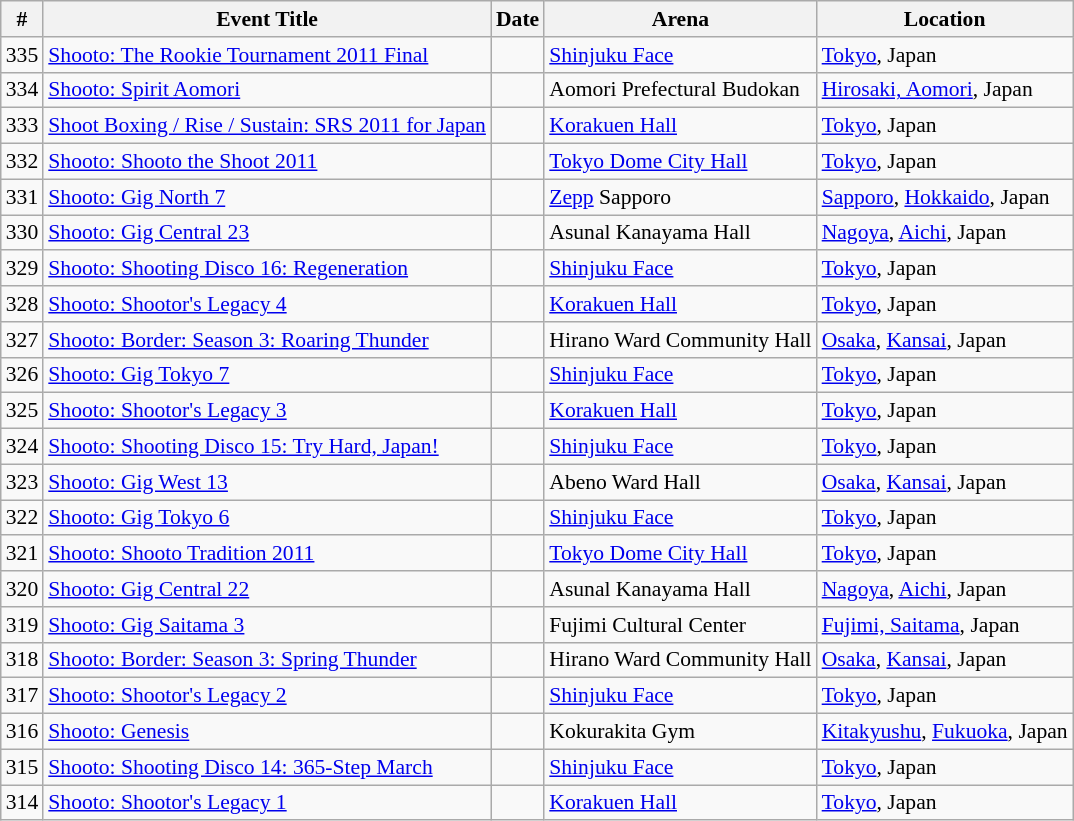<table class="sortable wikitable succession-box" style="font-size:90%;">
<tr>
<th scope="col">#</th>
<th scope="col">Event Title</th>
<th scope="col">Date</th>
<th scope="col">Arena</th>
<th scope="col">Location</th>
</tr>
<tr>
<td align=center>335</td>
<td><a href='#'>Shooto: The Rookie Tournament 2011 Final</a></td>
<td></td>
<td><a href='#'>Shinjuku Face</a></td>
<td><a href='#'>Tokyo</a>, Japan</td>
</tr>
<tr>
<td align=center>334</td>
<td><a href='#'>Shooto: Spirit Aomori</a></td>
<td></td>
<td>Aomori Prefectural Budokan</td>
<td><a href='#'>Hirosaki, Aomori</a>, Japan</td>
</tr>
<tr>
<td align=center>333</td>
<td><a href='#'>Shoot Boxing / Rise / Sustain: SRS 2011 for Japan</a></td>
<td></td>
<td><a href='#'>Korakuen Hall</a></td>
<td><a href='#'>Tokyo</a>, Japan</td>
</tr>
<tr>
<td align=center>332</td>
<td><a href='#'>Shooto: Shooto the Shoot 2011</a></td>
<td></td>
<td><a href='#'>Tokyo Dome City Hall</a></td>
<td><a href='#'>Tokyo</a>, Japan</td>
</tr>
<tr>
<td align=center>331</td>
<td><a href='#'>Shooto: Gig North 7</a></td>
<td></td>
<td><a href='#'>Zepp</a> Sapporo</td>
<td><a href='#'>Sapporo</a>, <a href='#'>Hokkaido</a>, Japan</td>
</tr>
<tr>
<td align=center>330</td>
<td><a href='#'>Shooto: Gig Central 23</a></td>
<td></td>
<td>Asunal Kanayama Hall</td>
<td><a href='#'>Nagoya</a>, <a href='#'>Aichi</a>, Japan</td>
</tr>
<tr>
<td align=center>329</td>
<td><a href='#'>Shooto: Shooting Disco 16: Regeneration</a></td>
<td></td>
<td><a href='#'>Shinjuku Face</a></td>
<td><a href='#'>Tokyo</a>, Japan</td>
</tr>
<tr>
<td align=center>328</td>
<td><a href='#'>Shooto: Shootor's Legacy 4</a></td>
<td></td>
<td><a href='#'>Korakuen Hall</a></td>
<td><a href='#'>Tokyo</a>, Japan</td>
</tr>
<tr>
<td align=center>327</td>
<td><a href='#'>Shooto: Border: Season 3: Roaring Thunder</a></td>
<td></td>
<td>Hirano Ward Community Hall</td>
<td><a href='#'>Osaka</a>, <a href='#'>Kansai</a>, Japan</td>
</tr>
<tr>
<td align=center>326</td>
<td><a href='#'>Shooto: Gig Tokyo 7</a></td>
<td></td>
<td><a href='#'>Shinjuku Face</a></td>
<td><a href='#'>Tokyo</a>, Japan</td>
</tr>
<tr>
<td align=center>325</td>
<td><a href='#'>Shooto: Shootor's Legacy 3</a></td>
<td></td>
<td><a href='#'>Korakuen Hall</a></td>
<td><a href='#'>Tokyo</a>, Japan</td>
</tr>
<tr>
<td align=center>324</td>
<td><a href='#'>Shooto: Shooting Disco 15: Try Hard, Japan!</a></td>
<td></td>
<td><a href='#'>Shinjuku Face</a></td>
<td><a href='#'>Tokyo</a>, Japan</td>
</tr>
<tr>
<td align=center>323</td>
<td><a href='#'>Shooto: Gig West 13</a></td>
<td></td>
<td>Abeno Ward Hall</td>
<td><a href='#'>Osaka</a>, <a href='#'>Kansai</a>, Japan</td>
</tr>
<tr>
<td align=center>322</td>
<td><a href='#'>Shooto: Gig Tokyo 6</a></td>
<td></td>
<td><a href='#'>Shinjuku Face</a></td>
<td><a href='#'>Tokyo</a>, Japan</td>
</tr>
<tr>
<td align=center>321</td>
<td><a href='#'>Shooto: Shooto Tradition 2011</a></td>
<td></td>
<td><a href='#'>Tokyo Dome City Hall</a></td>
<td><a href='#'>Tokyo</a>, Japan</td>
</tr>
<tr>
<td align=center>320</td>
<td><a href='#'>Shooto: Gig Central 22</a></td>
<td></td>
<td>Asunal Kanayama Hall</td>
<td><a href='#'>Nagoya</a>, <a href='#'>Aichi</a>, Japan</td>
</tr>
<tr>
<td align=center>319</td>
<td><a href='#'>Shooto: Gig Saitama 3</a></td>
<td></td>
<td>Fujimi Cultural Center</td>
<td><a href='#'>Fujimi, Saitama</a>, Japan</td>
</tr>
<tr>
<td align=center>318</td>
<td><a href='#'>Shooto: Border: Season 3: Spring Thunder</a></td>
<td></td>
<td>Hirano Ward Community Hall</td>
<td><a href='#'>Osaka</a>, <a href='#'>Kansai</a>, Japan</td>
</tr>
<tr>
<td align=center>317</td>
<td><a href='#'>Shooto: Shootor's Legacy 2</a></td>
<td></td>
<td><a href='#'>Shinjuku Face</a></td>
<td><a href='#'>Tokyo</a>, Japan</td>
</tr>
<tr>
<td align=center>316</td>
<td><a href='#'>Shooto: Genesis</a></td>
<td></td>
<td>Kokurakita Gym</td>
<td><a href='#'>Kitakyushu</a>, <a href='#'>Fukuoka</a>, Japan</td>
</tr>
<tr>
<td align=center>315</td>
<td><a href='#'>Shooto: Shooting Disco 14: 365-Step March</a></td>
<td></td>
<td><a href='#'>Shinjuku Face</a></td>
<td><a href='#'>Tokyo</a>, Japan</td>
</tr>
<tr>
<td align=center>314</td>
<td><a href='#'>Shooto: Shootor's Legacy 1</a></td>
<td></td>
<td><a href='#'>Korakuen Hall</a></td>
<td><a href='#'>Tokyo</a>, Japan</td>
</tr>
</table>
